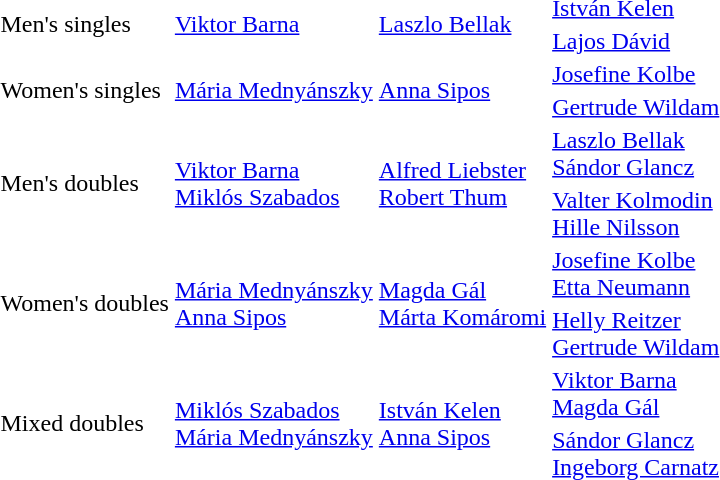<table>
<tr>
<td rowspan=2>Men's singles <br></td>
<td rowspan=2> <a href='#'>Viktor Barna</a></td>
<td rowspan=2> <a href='#'>Laszlo Bellak</a></td>
<td> <a href='#'>István Kelen</a></td>
</tr>
<tr>
<td> <a href='#'>Lajos Dávid</a></td>
</tr>
<tr>
<td rowspan=2>Women's singles <br></td>
<td rowspan=2> <a href='#'>Mária Mednyánszky</a></td>
<td rowspan=2> <a href='#'>Anna Sipos</a></td>
<td> <a href='#'>Josefine Kolbe</a></td>
</tr>
<tr>
<td> <a href='#'>Gertrude Wildam</a></td>
</tr>
<tr>
<td rowspan=2>Men's doubles<br></td>
<td rowspan=2> <a href='#'>Viktor Barna</a><br> <a href='#'>Miklós Szabados</a></td>
<td rowspan=2> <a href='#'>Alfred Liebster</a><br> <a href='#'>Robert Thum</a></td>
<td> <a href='#'>Laszlo Bellak</a><br> <a href='#'>Sándor Glancz</a></td>
</tr>
<tr>
<td> <a href='#'>Valter Kolmodin</a><br> <a href='#'>Hille Nilsson</a></td>
</tr>
<tr>
<td rowspan=2>Women's doubles<br></td>
<td rowspan=2> <a href='#'>Mária Mednyánszky</a><br> <a href='#'>Anna Sipos</a></td>
<td rowspan=2> <a href='#'>Magda Gál</a><br> <a href='#'>Márta Komáromi</a></td>
<td> <a href='#'>Josefine Kolbe</a><br> <a href='#'>Etta Neumann</a></td>
</tr>
<tr>
<td> <a href='#'>Helly Reitzer</a><br> <a href='#'>Gertrude Wildam</a></td>
</tr>
<tr>
<td rowspan=2>Mixed doubles<br></td>
<td rowspan=2> <a href='#'>Miklós Szabados</a><br> <a href='#'>Mária Mednyánszky</a></td>
<td rowspan=2> <a href='#'>István Kelen</a><br> <a href='#'>Anna Sipos</a></td>
<td> <a href='#'>Viktor Barna</a><br> <a href='#'>Magda Gál</a></td>
</tr>
<tr>
<td> <a href='#'>Sándor Glancz</a><br> <a href='#'>Ingeborg Carnatz</a></td>
</tr>
</table>
